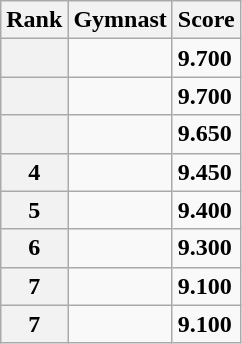<table class="wikitable sortable">
<tr>
<th scope="col">Rank</th>
<th scope="col">Gymnast</th>
<th scope="col">Score</th>
</tr>
<tr>
<th scope="row"></th>
<td></td>
<td><strong>9.700</strong></td>
</tr>
<tr>
<th scope="row"></th>
<td></td>
<td><strong>9.700</strong></td>
</tr>
<tr>
<th scope="row"></th>
<td></td>
<td><strong>9.650</strong></td>
</tr>
<tr>
<th scope="row">4</th>
<td></td>
<td><strong>9.450</strong></td>
</tr>
<tr>
<th scope="row">5</th>
<td></td>
<td><strong>9.400</strong></td>
</tr>
<tr>
<th scope="row">6</th>
<td></td>
<td><strong>9.300</strong></td>
</tr>
<tr>
<th scope="row">7</th>
<td></td>
<td><strong>9.100</strong></td>
</tr>
<tr>
<th scope="row">7</th>
<td></td>
<td><strong>9.100</strong></td>
</tr>
</table>
